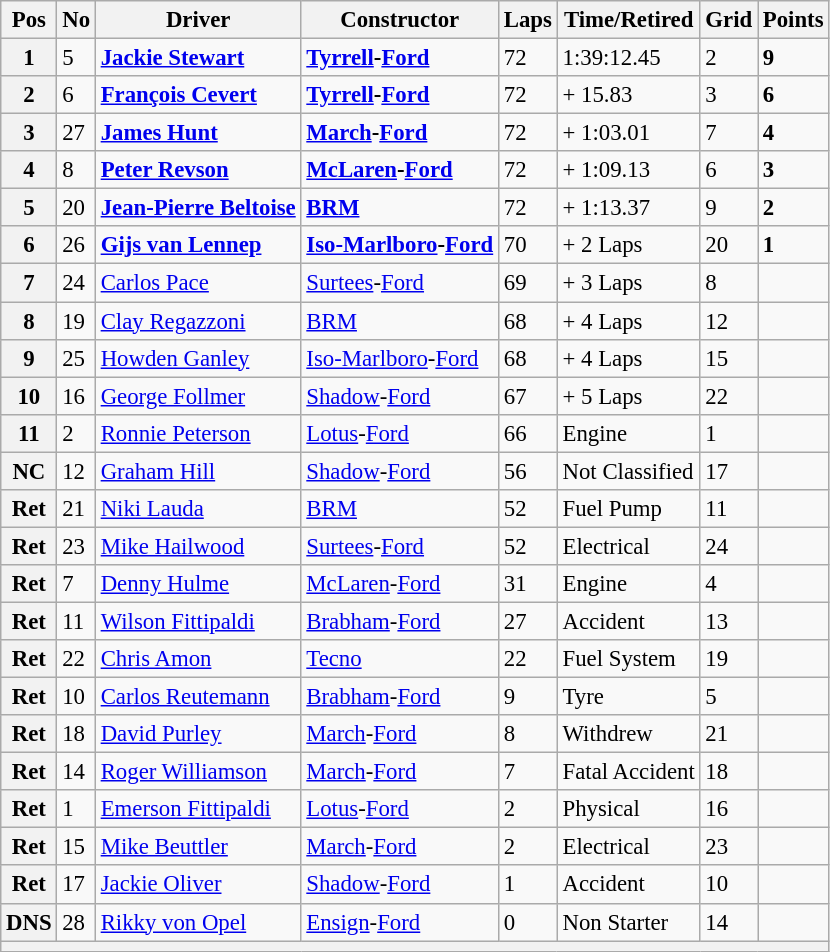<table class="wikitable" style="font-size: 95%;">
<tr>
<th>Pos</th>
<th>No</th>
<th>Driver</th>
<th>Constructor</th>
<th>Laps</th>
<th>Time/Retired</th>
<th>Grid</th>
<th>Points</th>
</tr>
<tr>
<th>1</th>
<td>5</td>
<td> <strong><a href='#'>Jackie Stewart</a></strong></td>
<td><strong><a href='#'>Tyrrell</a>-<a href='#'>Ford</a></strong></td>
<td>72</td>
<td>1:39:12.45</td>
<td>2</td>
<td><strong>9</strong></td>
</tr>
<tr>
<th>2</th>
<td>6</td>
<td> <strong><a href='#'>François Cevert</a></strong></td>
<td><strong><a href='#'>Tyrrell</a>-<a href='#'>Ford</a></strong></td>
<td>72</td>
<td>+ 15.83</td>
<td>3</td>
<td><strong>6</strong></td>
</tr>
<tr>
<th>3</th>
<td>27</td>
<td> <strong><a href='#'>James Hunt</a></strong></td>
<td><strong><a href='#'>March</a>-<a href='#'>Ford</a></strong></td>
<td>72</td>
<td>+ 1:03.01</td>
<td>7</td>
<td><strong>4</strong></td>
</tr>
<tr>
<th>4</th>
<td>8</td>
<td> <strong><a href='#'>Peter Revson</a></strong></td>
<td><strong><a href='#'>McLaren</a>-<a href='#'>Ford</a></strong></td>
<td>72</td>
<td>+ 1:09.13</td>
<td>6</td>
<td><strong>3</strong></td>
</tr>
<tr>
<th>5</th>
<td>20</td>
<td> <strong><a href='#'>Jean-Pierre Beltoise</a></strong></td>
<td><strong><a href='#'>BRM</a></strong></td>
<td>72</td>
<td>+ 1:13.37</td>
<td>9</td>
<td><strong>2</strong></td>
</tr>
<tr>
<th>6</th>
<td>26</td>
<td> <strong><a href='#'>Gijs van Lennep</a></strong></td>
<td><strong><a href='#'>Iso-Marlboro</a>-<a href='#'>Ford</a></strong></td>
<td>70</td>
<td>+ 2 Laps</td>
<td>20</td>
<td><strong>1</strong></td>
</tr>
<tr>
<th>7</th>
<td>24</td>
<td> <a href='#'>Carlos Pace</a></td>
<td><a href='#'>Surtees</a>-<a href='#'>Ford</a></td>
<td>69</td>
<td>+ 3 Laps</td>
<td>8</td>
<td> </td>
</tr>
<tr>
<th>8</th>
<td>19</td>
<td> <a href='#'>Clay Regazzoni</a></td>
<td><a href='#'>BRM</a></td>
<td>68</td>
<td>+ 4 Laps</td>
<td>12</td>
<td> </td>
</tr>
<tr>
<th>9</th>
<td>25</td>
<td> <a href='#'>Howden Ganley</a></td>
<td><a href='#'>Iso-Marlboro</a>-<a href='#'>Ford</a></td>
<td>68</td>
<td>+ 4 Laps</td>
<td>15</td>
<td> </td>
</tr>
<tr>
<th>10</th>
<td>16</td>
<td> <a href='#'>George Follmer</a></td>
<td><a href='#'>Shadow</a>-<a href='#'>Ford</a></td>
<td>67</td>
<td>+ 5 Laps</td>
<td>22</td>
<td> </td>
</tr>
<tr>
<th>11</th>
<td>2</td>
<td> <a href='#'>Ronnie Peterson</a></td>
<td><a href='#'>Lotus</a>-<a href='#'>Ford</a></td>
<td>66</td>
<td>Engine</td>
<td>1</td>
<td> </td>
</tr>
<tr>
<th>NC</th>
<td>12</td>
<td> <a href='#'>Graham Hill</a></td>
<td><a href='#'>Shadow</a>-<a href='#'>Ford</a></td>
<td>56</td>
<td>Not Classified</td>
<td>17</td>
<td> </td>
</tr>
<tr>
<th>Ret</th>
<td>21</td>
<td> <a href='#'>Niki Lauda</a></td>
<td><a href='#'>BRM</a></td>
<td>52</td>
<td>Fuel Pump</td>
<td>11</td>
<td> </td>
</tr>
<tr>
<th>Ret</th>
<td>23</td>
<td> <a href='#'>Mike Hailwood</a></td>
<td><a href='#'>Surtees</a>-<a href='#'>Ford</a></td>
<td>52</td>
<td>Electrical</td>
<td>24</td>
<td> </td>
</tr>
<tr>
<th>Ret</th>
<td>7</td>
<td> <a href='#'>Denny Hulme</a></td>
<td><a href='#'>McLaren</a>-<a href='#'>Ford</a></td>
<td>31</td>
<td>Engine</td>
<td>4</td>
<td> </td>
</tr>
<tr>
<th>Ret</th>
<td>11</td>
<td> <a href='#'>Wilson Fittipaldi</a></td>
<td><a href='#'>Brabham</a>-<a href='#'>Ford</a></td>
<td>27</td>
<td>Accident</td>
<td>13</td>
<td> </td>
</tr>
<tr>
<th>Ret</th>
<td>22</td>
<td> <a href='#'>Chris Amon</a></td>
<td><a href='#'>Tecno</a></td>
<td>22</td>
<td>Fuel System</td>
<td>19</td>
<td> </td>
</tr>
<tr>
<th>Ret</th>
<td>10</td>
<td> <a href='#'>Carlos Reutemann</a></td>
<td><a href='#'>Brabham</a>-<a href='#'>Ford</a></td>
<td>9</td>
<td>Tyre</td>
<td>5</td>
<td> </td>
</tr>
<tr>
<th>Ret</th>
<td>18</td>
<td> <a href='#'>David Purley</a></td>
<td><a href='#'>March</a>-<a href='#'>Ford</a></td>
<td>8</td>
<td>Withdrew</td>
<td>21</td>
<td> </td>
</tr>
<tr>
<th>Ret</th>
<td>14</td>
<td> <a href='#'>Roger Williamson</a></td>
<td><a href='#'>March</a>-<a href='#'>Ford</a></td>
<td>7</td>
<td>Fatal Accident</td>
<td>18</td>
<td> </td>
</tr>
<tr>
<th>Ret</th>
<td>1</td>
<td> <a href='#'>Emerson Fittipaldi</a></td>
<td><a href='#'>Lotus</a>-<a href='#'>Ford</a></td>
<td>2</td>
<td>Physical</td>
<td>16</td>
<td> </td>
</tr>
<tr>
<th>Ret</th>
<td>15</td>
<td> <a href='#'>Mike Beuttler</a></td>
<td><a href='#'>March</a>-<a href='#'>Ford</a></td>
<td>2</td>
<td>Electrical</td>
<td>23</td>
<td> </td>
</tr>
<tr>
<th>Ret</th>
<td>17</td>
<td> <a href='#'>Jackie Oliver</a></td>
<td><a href='#'>Shadow</a>-<a href='#'>Ford</a></td>
<td>1</td>
<td>Accident</td>
<td>10</td>
<td> </td>
</tr>
<tr>
<th>DNS</th>
<td>28</td>
<td> <a href='#'>Rikky von Opel</a></td>
<td><a href='#'>Ensign</a>-<a href='#'>Ford</a></td>
<td>0</td>
<td>Non Starter</td>
<td>14</td>
<td> </td>
</tr>
<tr>
<th colspan="8"></th>
</tr>
</table>
